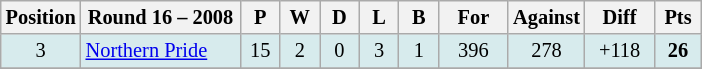<table class="wikitable" style="text-align:center; font-size:85%;">
<tr>
<th width=40 abbr="Position">Position</th>
<th width=100>Round 16 – 2008</th>
<th width=20 abbr="Played">P</th>
<th width=20 abbr="Won">W</th>
<th width=20 abbr="Drawn">D</th>
<th width=20 abbr="Lost">L</th>
<th width=20 abbr="Bye">B</th>
<th width=40 abbr="Points for">For</th>
<th width=40 abbr="Points against">Against</th>
<th width=40 abbr="Points difference">Diff</th>
<th width=25 abbr="Points">Pts</th>
</tr>
<tr style="background: #d7ebed;">
<td>3</td>
<td style="text-align:left;"> <a href='#'>Northern Pride</a></td>
<td>15</td>
<td>2</td>
<td>0</td>
<td>3</td>
<td>1</td>
<td>396</td>
<td>278</td>
<td>+118</td>
<td><strong>26</strong></td>
</tr>
<tr>
</tr>
</table>
